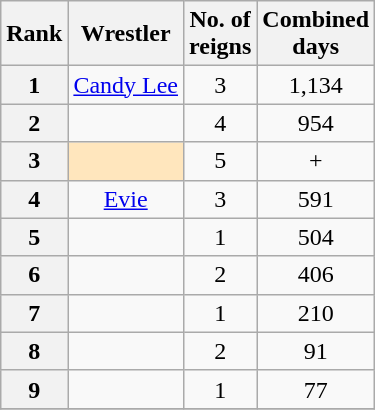<table class="wikitable sortable" style="text-align: center">
<tr>
<th>Rank</th>
<th>Wrestler</th>
<th>No. of<br>reigns</th>
<th data-sort-type="number">Combined<br>days</th>
</tr>
<tr>
<th>1</th>
<td><a href='#'>Candy Lee</a></td>
<td>3</td>
<td>1,134</td>
</tr>
<tr>
<th>2</th>
<td></td>
<td>4</td>
<td>954</td>
</tr>
<tr>
<th>3</th>
<td style="background-color: #ffe6bd"></td>
<td>5</td>
<td>+</td>
</tr>
<tr>
<th>4</th>
<td><a href='#'>Evie</a></td>
<td>3</td>
<td>591</td>
</tr>
<tr>
<th>5</th>
<td></td>
<td>1</td>
<td>504</td>
</tr>
<tr>
<th>6</th>
<td></td>
<td>2</td>
<td>406</td>
</tr>
<tr>
<th>7</th>
<td></td>
<td>1</td>
<td>210</td>
</tr>
<tr>
<th>8</th>
<td></td>
<td>2</td>
<td>91</td>
</tr>
<tr>
<th>9</th>
<td></td>
<td>1</td>
<td>77</td>
</tr>
<tr>
</tr>
</table>
